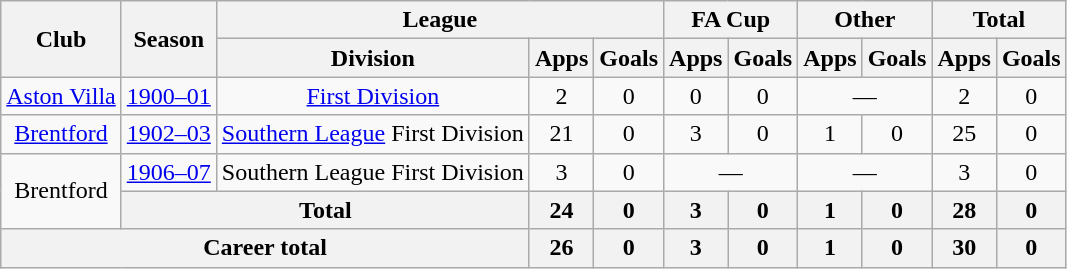<table class="wikitable" style="text-align: center;">
<tr>
<th rowspan="2">Club</th>
<th rowspan="2">Season</th>
<th colspan="3">League</th>
<th colspan="2">FA Cup</th>
<th colspan="2">Other</th>
<th colspan="2">Total</th>
</tr>
<tr>
<th>Division</th>
<th>Apps</th>
<th>Goals</th>
<th>Apps</th>
<th>Goals</th>
<th>Apps</th>
<th>Goals</th>
<th>Apps</th>
<th>Goals</th>
</tr>
<tr>
<td><a href='#'>Aston Villa</a></td>
<td><a href='#'>1900–01</a></td>
<td><a href='#'>First Division</a></td>
<td>2</td>
<td>0</td>
<td>0</td>
<td>0</td>
<td colspan="2">—</td>
<td>2</td>
<td>0</td>
</tr>
<tr>
<td><a href='#'>Brentford</a></td>
<td><a href='#'>1902–03</a></td>
<td><a href='#'>Southern League</a> First Division</td>
<td>21</td>
<td>0</td>
<td>3</td>
<td>0</td>
<td>1</td>
<td>0</td>
<td>25</td>
<td>0</td>
</tr>
<tr>
<td rowspan="2">Brentford</td>
<td><a href='#'>1906–07</a></td>
<td>Southern League First Division</td>
<td>3</td>
<td>0</td>
<td colspan="2">—</td>
<td colspan="2">—</td>
<td>3</td>
<td>0</td>
</tr>
<tr>
<th colspan="2">Total</th>
<th>24</th>
<th>0</th>
<th>3</th>
<th>0</th>
<th>1</th>
<th>0</th>
<th>28</th>
<th>0</th>
</tr>
<tr>
<th colspan="3">Career total</th>
<th>26</th>
<th>0</th>
<th>3</th>
<th>0</th>
<th>1</th>
<th>0</th>
<th>30</th>
<th>0</th>
</tr>
</table>
